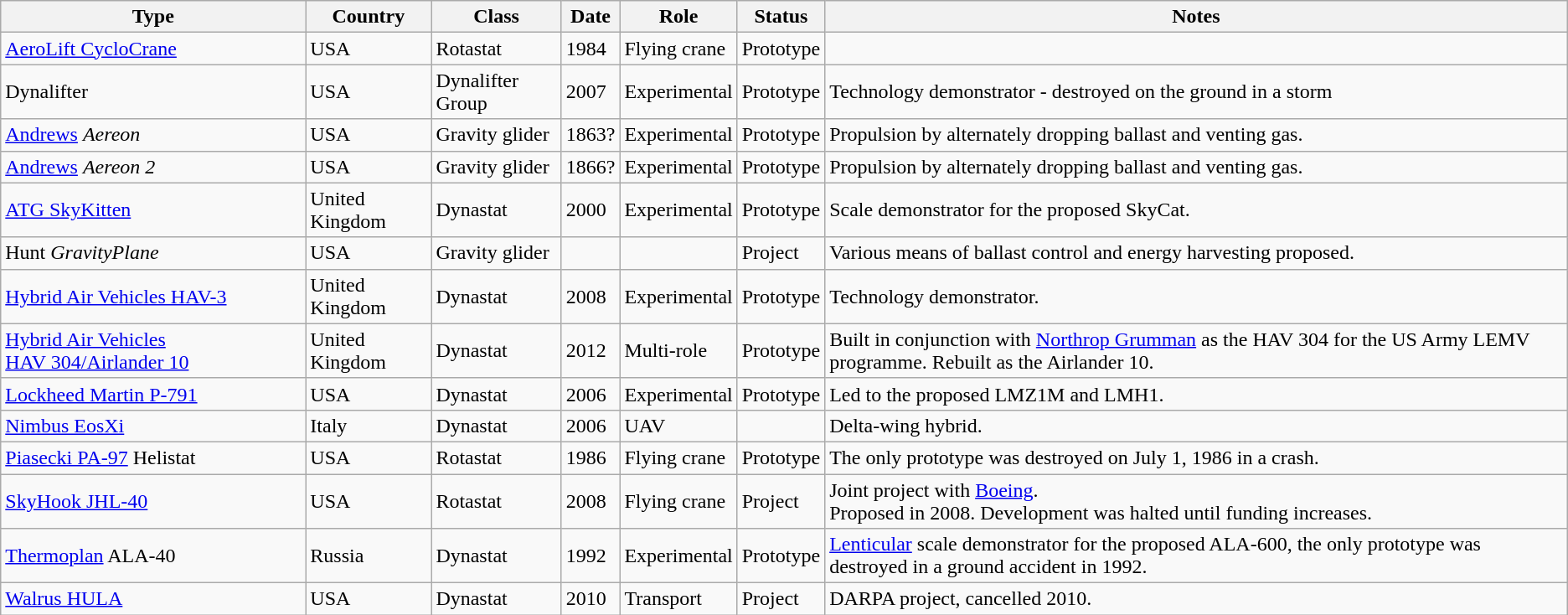<table class="wikitable sortable">
<tr>
<th>Type</th>
<th>Country</th>
<th>Class</th>
<th>Date</th>
<th>Role</th>
<th>Status</th>
<th>Notes</th>
</tr>
<tr>
<td><a href='#'>AeroLift CycloCrane</a></td>
<td>USA</td>
<td>Rotastat</td>
<td>1984</td>
<td>Flying crane</td>
<td>Prototype</td>
<td></td>
</tr>
<tr>
<td>Dynalifter</td>
<td>USA</td>
<td>Dynalifter Group</td>
<td>2007</td>
<td>Experimental</td>
<td>Prototype</td>
<td>Technology demonstrator - destroyed on the ground in a storm</td>
</tr>
<tr>
<td><a href='#'>Andrews</a> <em>Aereon</em></td>
<td>USA</td>
<td>Gravity glider</td>
<td>1863?</td>
<td>Experimental</td>
<td>Prototype</td>
<td>Propulsion by alternately dropping ballast and venting gas.</td>
</tr>
<tr>
<td><a href='#'>Andrews</a> <em>Aereon 2</em></td>
<td>USA</td>
<td>Gravity glider</td>
<td>1866?</td>
<td>Experimental</td>
<td>Prototype</td>
<td>Propulsion by alternately dropping ballast and venting gas.</td>
</tr>
<tr>
<td><a href='#'>ATG SkyKitten</a></td>
<td>United Kingdom</td>
<td>Dynastat</td>
<td>2000</td>
<td>Experimental</td>
<td>Prototype</td>
<td>Scale demonstrator for the proposed SkyCat.</td>
</tr>
<tr>
<td>Hunt <em>GravityPlane</em></td>
<td>USA</td>
<td>Gravity glider</td>
<td></td>
<td></td>
<td>Project</td>
<td>Various means of ballast control and energy harvesting proposed.</td>
</tr>
<tr>
<td><a href='#'>Hybrid Air Vehicles HAV-3</a></td>
<td>United Kingdom</td>
<td>Dynastat</td>
<td>2008</td>
<td>Experimental</td>
<td>Prototype</td>
<td>Technology demonstrator.</td>
</tr>
<tr>
<td><a href='#'>Hybrid Air Vehicles HAV&nbsp;304/Airlander&nbsp;10</a></td>
<td>United Kingdom</td>
<td>Dynastat</td>
<td>2012</td>
<td>Multi-role</td>
<td>Prototype</td>
<td>Built in conjunction with <a href='#'>Northrop Grumman</a> as the HAV 304 for the US Army LEMV programme. Rebuilt as the Airlander 10.</td>
</tr>
<tr>
<td><a href='#'>Lockheed Martin P-791</a></td>
<td>USA</td>
<td>Dynastat</td>
<td>2006</td>
<td>Experimental</td>
<td>Prototype</td>
<td>Led to the proposed LMZ1M and LMH1.</td>
</tr>
<tr>
<td><a href='#'>Nimbus EosXi</a></td>
<td>Italy</td>
<td>Dynastat</td>
<td>2006</td>
<td>UAV</td>
<td></td>
<td>Delta-wing hybrid.</td>
</tr>
<tr>
<td><a href='#'>Piasecki PA-97</a> Helistat</td>
<td>USA</td>
<td>Rotastat</td>
<td>1986</td>
<td>Flying crane</td>
<td>Prototype</td>
<td>The only prototype was destroyed on July 1, 1986 in a crash.</td>
</tr>
<tr>
<td><a href='#'>SkyHook JHL-40</a></td>
<td>USA</td>
<td>Rotastat</td>
<td>2008</td>
<td>Flying crane</td>
<td>Project</td>
<td>Joint project with <a href='#'>Boeing</a>.<br>Proposed in 2008. Development was halted until funding increases.</td>
</tr>
<tr>
<td><a href='#'>Thermoplan</a> ALA-40</td>
<td>Russia</td>
<td>Dynastat</td>
<td>1992</td>
<td>Experimental</td>
<td>Prototype</td>
<td><a href='#'>Lenticular</a> scale demonstrator for the proposed ALA-600, the only prototype was destroyed in a ground accident in 1992.</td>
</tr>
<tr>
<td><a href='#'>Walrus HULA</a></td>
<td>USA</td>
<td>Dynastat</td>
<td>2010</td>
<td>Transport</td>
<td>Project</td>
<td>DARPA project, cancelled 2010.</td>
</tr>
</table>
